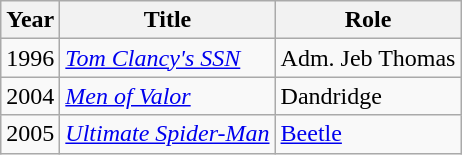<table class="wikitable sortable">
<tr>
<th>Year</th>
<th>Title</th>
<th>Role</th>
</tr>
<tr>
<td>1996</td>
<td><em><a href='#'>Tom Clancy's SSN</a></em></td>
<td>Adm. Jeb Thomas</td>
</tr>
<tr>
<td>2004</td>
<td><em><a href='#'>Men of Valor</a></em></td>
<td>Dandridge</td>
</tr>
<tr>
<td>2005</td>
<td><a href='#'><em>Ultimate Spider-Man</em></a></td>
<td><a href='#'>Beetle</a></td>
</tr>
</table>
